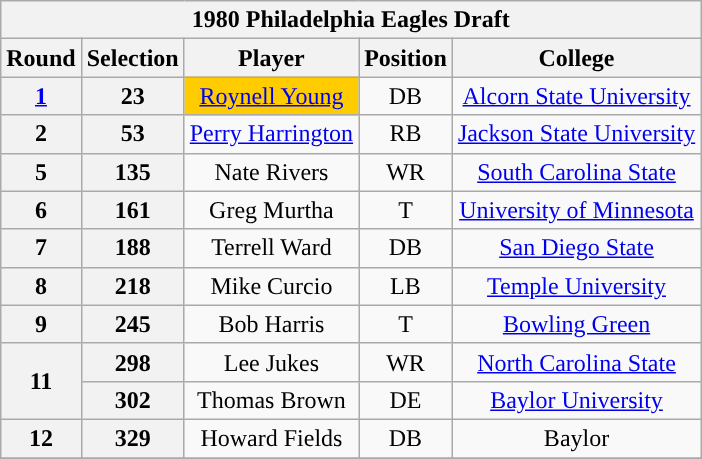<table class="wikitable" style="text-align:center">
<tr>
<th colspan=6>1980 Philadelphia Eagles Draft</th>
</tr>
<tr>
<th>Round</th>
<th>Selection</th>
<th>Player</th>
<th>Position</th>
<th>College</th>
</tr>
<tr>
<th><a href='#'>1</a></th>
<th>23</th>
<td bgcolor="#FFCC00"><a href='#'>Roynell Young</a></td>
<td>DB</td>
<td><a href='#'>Alcorn State University</a></td>
</tr>
<tr align="center" bgcolor="">
<th>2</th>
<th>53</th>
<td><a href='#'>Perry Harrington</a></td>
<td>RB</td>
<td><a href='#'>Jackson State University</a></td>
</tr>
<tr align="center" bgcolor="">
<th>5</th>
<th>135</th>
<td>Nate Rivers</td>
<td>WR</td>
<td><a href='#'>South Carolina State</a></td>
</tr>
<tr align="center" bgcolor="">
<th>6</th>
<th>161</th>
<td>Greg Murtha</td>
<td>T</td>
<td><a href='#'>University of Minnesota</a></td>
</tr>
<tr align="center" bgcolor="">
<th>7</th>
<th>188</th>
<td>Terrell Ward</td>
<td>DB</td>
<td><a href='#'>San Diego State</a></td>
</tr>
<tr align="center" bgcolor="">
<th>8</th>
<th>218</th>
<td>Mike Curcio</td>
<td>LB</td>
<td><a href='#'>Temple University</a></td>
</tr>
<tr align="center" bgcolor="">
<th>9</th>
<th>245</th>
<td>Bob Harris</td>
<td>T</td>
<td><a href='#'>Bowling Green</a></td>
</tr>
<tr align="center" bgcolor="">
<th rowspan="2">11</th>
<th>298</th>
<td>Lee Jukes</td>
<td>WR</td>
<td><a href='#'>North Carolina State</a></td>
</tr>
<tr align="center" bgcolor="">
<th>302</th>
<td>Thomas Brown</td>
<td>DE</td>
<td><a href='#'>Baylor University</a></td>
</tr>
<tr align="center" bgcolor="">
<th>12</th>
<th>329</th>
<td>Howard Fields</td>
<td>DB</td>
<td>Baylor</td>
</tr>
<tr align="center" bgcolor="">
</tr>
</table>
